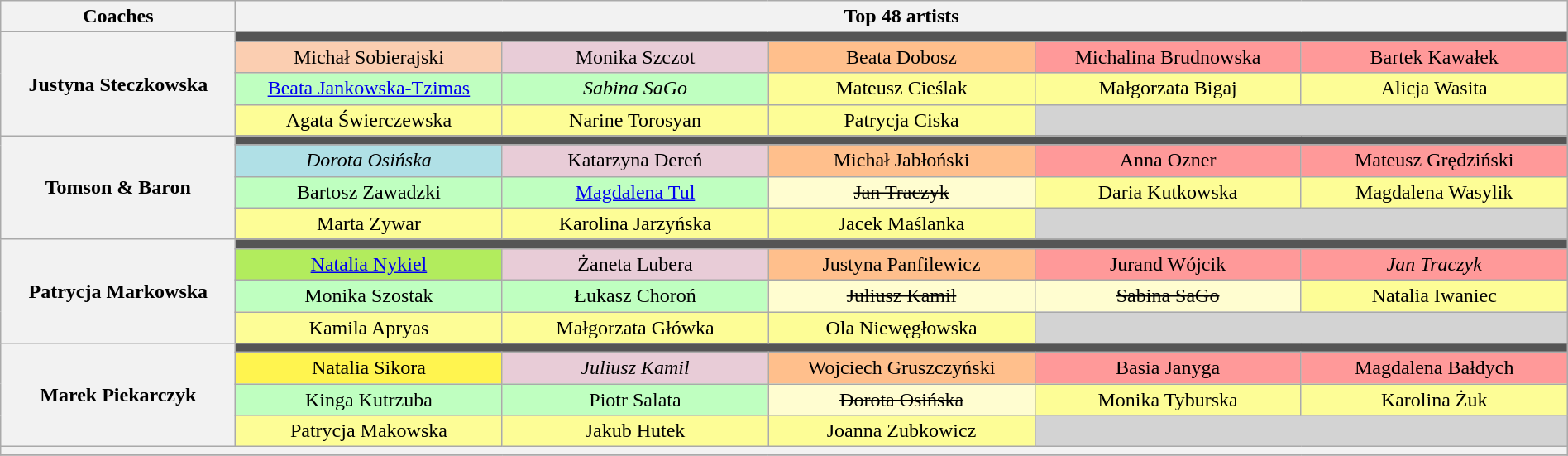<table class="wikitable" style="text-align:center; width:100%;">
<tr>
<th width="15%">Coaches</th>
<th width="85%" colspan="5">Top 48 artists</th>
</tr>
<tr>
<th rowspan="4">Justyna Steczkowska</th>
<td colspan="5" style="background:#555555;"></td>
</tr>
<tr>
<td width="17%" style="background:#FBCEB1;">Michał Sobierajski</td>
<td width="17%" style="background:#E8CCD7;">Monika Szczot</td>
<td width="17%" style="background:#ffbf8c;">Beata Dobosz</td>
<td width="17%" style="background:#FF9999;">Michalina Brudnowska</td>
<td width="17%" style="background:#FF9999;">Bartek Kawałek</td>
</tr>
<tr>
<td style="background:#BFFFC0;"><a href='#'>Beata Jankowska-Tzimas</a></td>
<td style="background:#BFFFC0;"><em>Sabina SaGo</em></td>
<td style="background:#FDFD96;">Mateusz Cieślak</td>
<td style="background:#FDFD96;">Małgorzata Bigaj</td>
<td style="background:#FDFD96;">Alicja Wasita</td>
</tr>
<tr>
<td style="background:#FDFD96;">Agata Świerczewska</td>
<td style="background:#FDFD96;">Narine Torosyan</td>
<td style="background:#FDFD96;">Patrycja Ciska</td>
<td style="background:lightgrey;" colspan="2"></td>
</tr>
<tr>
<th rowspan="4">Tomson & Baron</th>
<td colspan="5" style="background:#555555;"></td>
</tr>
<tr>
<td style="background:#B0E0E6;"><em>Dorota Osińska</em></td>
<td style="background:#E8CCD7;">Katarzyna Dereń</td>
<td style="background:#ffbf8c;">Michał Jabłoński</td>
<td style="background:#FF9999;">Anna Ozner</td>
<td style="background:#FF9999;">Mateusz Grędziński</td>
</tr>
<tr>
<td style="background:#BFFFC0;">Bartosz Zawadzki</td>
<td style="background:#BFFFC0;"><a href='#'>Magdalena Tul</a></td>
<td style="background:#FFFDD0;"><s>Jan Traczyk</s></td>
<td style="background:#FDFD96;">Daria Kutkowska</td>
<td style="background:#FDFD96;">Magdalena Wasylik</td>
</tr>
<tr>
<td style="background:#FDFD96;">Marta Zywar</td>
<td style="background:#FDFD96;">Karolina Jarzyńska</td>
<td style="background:#FDFD96;">Jacek Maślanka</td>
<td style="background:lightgrey;" colspan="2"></td>
</tr>
<tr>
<th rowspan="4">Patrycja Markowska</th>
<td colspan="5" style="background:#555555;"></td>
</tr>
<tr>
<td style="background:#B2EC5D;"><a href='#'>Natalia Nykiel</a></td>
<td style="background:#E8CCD7;">Żaneta Lubera</td>
<td style="background:#ffbf8c;">Justyna Panfilewicz</td>
<td style="background:#FF9999;">Jurand Wójcik</td>
<td style="background:#FF9999;"><em>Jan Traczyk</em></td>
</tr>
<tr>
<td style="background:#BFFFC0;">Monika Szostak</td>
<td style="background:#BFFFC0;">Łukasz Choroń</td>
<td style="background:#FFFDD0;"><s>Juliusz Kamil</s></td>
<td style="background:#FFFDD0;"><s>Sabina SaGo</s></td>
<td style="background:#FDFD96;">Natalia Iwaniec</td>
</tr>
<tr>
<td style="background:#FDFD96;">Kamila Apryas</td>
<td style="background:#FDFD96;">Małgorzata Główka</td>
<td style="background:#FDFD96;">Ola Niewęgłowska</td>
<td style="background:lightgrey;" colspan="2"></td>
</tr>
<tr>
<th rowspan="4">Marek Piekarczyk</th>
<td colspan="5" style="background:#555555;"></td>
</tr>
<tr>
<td style="background:#FFF44F;">Natalia Sikora</td>
<td style="background:#E8CCD7;"><em>Juliusz Kamil</em></td>
<td style="background:#ffbf8c;">Wojciech Gruszczyński</td>
<td style="background:#FF9999;">Basia Janyga</td>
<td style="background:#FF9999;">Magdalena Bałdych</td>
</tr>
<tr>
<td style="background:#BFFFC0;">Kinga Kutrzuba</td>
<td style="background:#BFFFC0;">Piotr Salata</td>
<td style="background:#FFFDD0;"><s>Dorota Osińska</s></td>
<td style="background:#FDFD96;">Monika Tyburska</td>
<td style="background:#FDFD96;">Karolina Żuk</td>
</tr>
<tr>
<td style="background:#FDFD96;">Patrycja Makowska</td>
<td style="background:#FDFD96;">Jakub Hutek</td>
<td style="background:#FDFD96;">Joanna Zubkowicz</td>
<td style="background:lightgrey;" colspan="2"></td>
</tr>
<tr>
<th style="font-size:90%; line-height:12px;" colspan="6"><small></small></th>
</tr>
<tr>
</tr>
</table>
